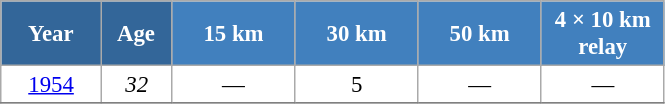<table class="wikitable" style="font-size:95%; text-align:center; border:grey solid 1px; border-collapse:collapse; background:#ffffff;">
<tr>
<th style="background-color:#369; color:white; width:60px;"> Year </th>
<th style="background-color:#369; color:white; width:40px;"> Age </th>
<th style="background-color:#4180be; color:white; width:75px;"> 15 km </th>
<th style="background-color:#4180be; color:white; width:75px;"> 30 km </th>
<th style="background-color:#4180be; color:white; width:75px;"> 50 km </th>
<th style="background-color:#4180be; color:white; width:75px;"> 4 × 10 km <br> relay </th>
</tr>
<tr>
<td><a href='#'>1954</a></td>
<td><em>32</em></td>
<td>—</td>
<td>5</td>
<td>—</td>
<td>—</td>
</tr>
<tr>
</tr>
</table>
